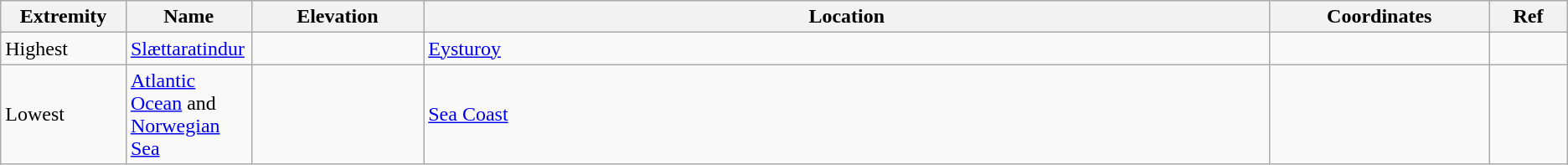<table class = "wikitable sortable">
<tr>
<th width="8%" class="unsortable">Extremity</th>
<th width="8%">Name</th>
<th width="11%">Elevation</th>
<th width="18" class="unsortable">Location</th>
<th width="14%" class="unsortable">Coordinates</th>
<th width="5%" class="unsortable">Ref</th>
</tr>
<tr class="vcard">
<td>Highest</td>
<td class="fn org"><a href='#'>Slættaratindur</a></td>
<td></td>
<td><a href='#'>Eysturoy</a></td>
<td></td>
<td align="center"></td>
</tr>
<tr class="vcard">
<td>Lowest</td>
<td class="fn org"><a href='#'>Atlantic Ocean</a> and <a href='#'>Norwegian Sea</a></td>
<td></td>
<td><a href='#'>Sea Coast</a></td>
<td></td>
<td align="center"></td>
</tr>
</table>
